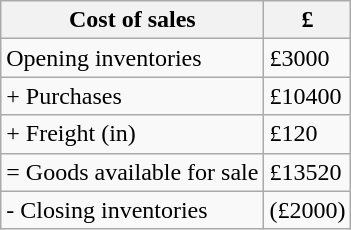<table class="wikitable">
<tr>
<th>Cost of sales</th>
<th>£</th>
</tr>
<tr>
<td>Opening inventories</td>
<td>£3000</td>
</tr>
<tr>
<td>+ Purchases</td>
<td>£10400</td>
</tr>
<tr>
<td>+ Freight (in)</td>
<td>£120</td>
</tr>
<tr>
<td>= Goods available for sale</td>
<td>£13520</td>
</tr>
<tr>
<td>- Closing inventories</td>
<td>(£2000)</td>
</tr>
</table>
